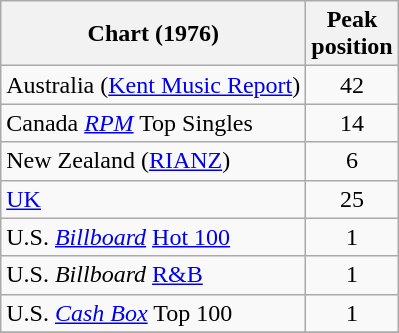<table class="wikitable sortable">
<tr>
<th>Chart (1976)</th>
<th>Peak<br>position</th>
</tr>
<tr>
<td>Australia (<a href='#'>Kent Music Report</a>)</td>
<td style="text-align:center;">42</td>
</tr>
<tr>
<td>Canada <em><a href='#'>RPM</a></em> Top Singles</td>
<td style="text-align:center;">14</td>
</tr>
<tr>
<td>New Zealand (<a href='#'>RIANZ</a>)</td>
<td style="text-align:center;">6</td>
</tr>
<tr>
<td><a href='#'>UK</a></td>
<td style="text-align:center;">25</td>
</tr>
<tr>
<td>U.S. <em><a href='#'>Billboard</a></em> <a href='#'>Hot 100</a></td>
<td style="text-align:center;">1</td>
</tr>
<tr>
<td>U.S. <em>Billboard</em> <a href='#'>R&B</a></td>
<td style="text-align:center;">1</td>
</tr>
<tr>
<td>U.S. <a href='#'><em>Cash Box</em></a> Top 100</td>
<td align="center">1</td>
</tr>
<tr>
</tr>
</table>
